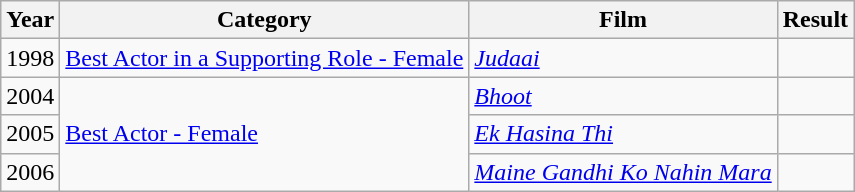<table class="wikitable">
<tr>
<th>Year</th>
<th>Category</th>
<th>Film</th>
<th>Result</th>
</tr>
<tr>
<td>1998</td>
<td><a href='#'>Best Actor in a Supporting Role - Female</a></td>
<td><em><a href='#'>Judaai</a></em></td>
<td></td>
</tr>
<tr>
<td>2004</td>
<td rowspan="3"><a href='#'>Best Actor - Female</a></td>
<td><em><a href='#'>Bhoot</a></em></td>
<td></td>
</tr>
<tr>
<td>2005</td>
<td><em><a href='#'>Ek Hasina Thi</a></em></td>
<td></td>
</tr>
<tr>
<td>2006</td>
<td><em><a href='#'>Maine Gandhi Ko Nahin Mara</a></em></td>
<td></td>
</tr>
</table>
